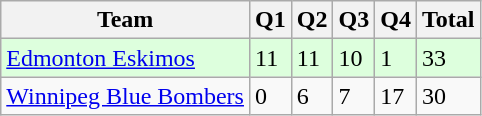<table class="wikitable">
<tr>
<th>Team</th>
<th>Q1</th>
<th>Q2</th>
<th>Q3</th>
<th>Q4</th>
<th>Total</th>
</tr>
<tr style="background-color:#DDFFDD">
<td><a href='#'>Edmonton Eskimos</a></td>
<td>11</td>
<td>11</td>
<td>10</td>
<td>1</td>
<td>33</td>
</tr>
<tr>
<td><a href='#'>Winnipeg Blue Bombers</a></td>
<td>0</td>
<td>6</td>
<td>7</td>
<td>17</td>
<td>30</td>
</tr>
</table>
